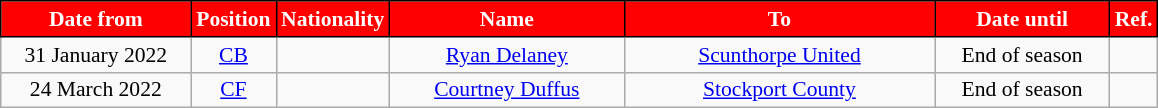<table class="wikitable"  style="text-align:center; font-size:90%; ">
<tr>
<th style="background:#FF0000; color:#ffffff; border:1px solid #000000; width:120px;">Date from</th>
<th style="background:#FF0000; color:#ffffff; border:1px solid #000000; width:50px;">Position</th>
<th style="background:#FF0000; color:#ffffff; border:1px solid #000000; width:50px;">Nationality</th>
<th style="background:#FF0000; color:#ffffff; border:1px solid #000000; width:150px;">Name</th>
<th style="background:#FF0000; color:#ffffff; border:1px solid #000000; width:200px;">To</th>
<th style="background:#FF0000; color:#ffffff; border:1px solid #000000; width:110px;">Date until</th>
<th style="background:#FF0000; color:#ffffff; border:1px solid #000000;">Ref.</th>
</tr>
<tr>
<td>31 January 2022</td>
<td><a href='#'>CB</a></td>
<td></td>
<td><a href='#'>Ryan Delaney</a></td>
<td> <a href='#'>Scunthorpe United</a></td>
<td>End of season</td>
<td></td>
</tr>
<tr>
<td>24 March 2022</td>
<td><a href='#'>CF</a></td>
<td></td>
<td><a href='#'>Courtney Duffus</a></td>
<td> <a href='#'>Stockport County</a></td>
<td>End of season</td>
<td></td>
</tr>
</table>
